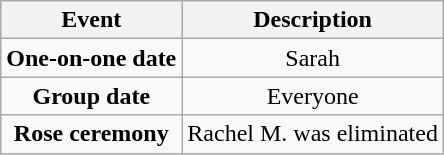<table class="wikitable sortable" style="text-align:center;">
<tr>
<th>Event</th>
<th>Description</th>
</tr>
<tr>
<td><strong>One-on-one date</strong></td>
<td>Sarah</td>
</tr>
<tr>
<td><strong>Group date</strong></td>
<td>Everyone</td>
</tr>
<tr>
<td><strong>Rose ceremony</strong></td>
<td>Rachel M. was eliminated</td>
</tr>
</table>
